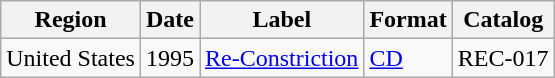<table class="wikitable">
<tr>
<th>Region</th>
<th>Date</th>
<th>Label</th>
<th>Format</th>
<th>Catalog</th>
</tr>
<tr>
<td>United States</td>
<td>1995</td>
<td><a href='#'>Re-Constriction</a></td>
<td><a href='#'>CD</a></td>
<td>REC-017</td>
</tr>
</table>
